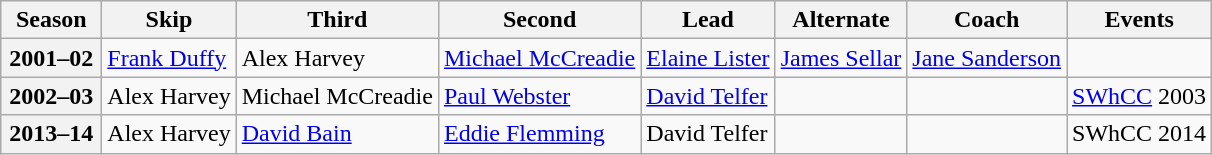<table class="wikitable">
<tr>
<th scope="col" width=60>Season</th>
<th scope="col">Skip</th>
<th scope="col">Third</th>
<th scope="col">Second</th>
<th scope="col">Lead</th>
<th scope="col">Alternate</th>
<th scope="col">Coach</th>
<th scope="col">Events</th>
</tr>
<tr>
<th scope="row">2001–02</th>
<td><a href='#'>Frank Duffy</a></td>
<td>Alex Harvey</td>
<td><a href='#'>Michael McCreadie</a></td>
<td><a href='#'>Elaine Lister</a></td>
<td><a href='#'>James Sellar</a></td>
<td><a href='#'>Jane Sanderson</a></td>
<td> </td>
</tr>
<tr>
<th scope="row">2002–03</th>
<td>Alex Harvey</td>
<td>Michael McCreadie</td>
<td><a href='#'>Paul Webster</a></td>
<td><a href='#'>David Telfer</a></td>
<td></td>
<td></td>
<td><a href='#'>SWhCC</a> 2003 </td>
</tr>
<tr>
<th scope="row">2013–14</th>
<td>Alex Harvey</td>
<td><a href='#'>David Bain</a></td>
<td><a href='#'>Eddie Flemming</a></td>
<td>David Telfer</td>
<td></td>
<td></td>
<td>SWhCC 2014 </td>
</tr>
</table>
